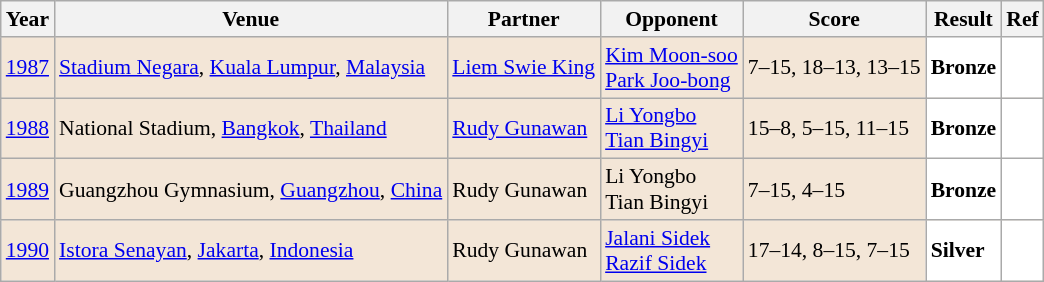<table class="sortable wikitable" style="font-size: 90%;">
<tr>
<th>Year</th>
<th>Venue</th>
<th>Partner</th>
<th>Opponent</th>
<th>Score</th>
<th>Result</th>
<th>Ref</th>
</tr>
<tr style="background:#F3E6D7">
<td align="center"><a href='#'>1987</a></td>
<td align="left"><a href='#'>Stadium Negara</a>, <a href='#'>Kuala Lumpur</a>, <a href='#'>Malaysia</a></td>
<td align="left"> <a href='#'>Liem Swie King</a></td>
<td align="left"> <a href='#'>Kim Moon-soo</a> <br>  <a href='#'>Park Joo-bong</a></td>
<td align="left">7–15, 18–13, 13–15</td>
<td style="text-align:left; background:white"> <strong>Bronze</strong></td>
<td style="text-align:center; background:white"></td>
</tr>
<tr style="background:#F3E6D7">
<td align="center"><a href='#'>1988</a></td>
<td align="left">National Stadium, <a href='#'>Bangkok</a>, <a href='#'>Thailand</a></td>
<td align="left"> <a href='#'>Rudy Gunawan</a></td>
<td align="left"> <a href='#'>Li Yongbo</a> <br>  <a href='#'>Tian Bingyi</a></td>
<td align="left">15–8, 5–15, 11–15</td>
<td style="text-align:left; background:white"> <strong>Bronze</strong></td>
<td style="text-align:center; background:white"></td>
</tr>
<tr style="background:#F3E6D7">
<td align="center"><a href='#'>1989</a></td>
<td align="left">Guangzhou Gymnasium, <a href='#'>Guangzhou</a>, <a href='#'>China</a></td>
<td align="left"> Rudy Gunawan</td>
<td align="left"> Li Yongbo <br>  Tian Bingyi</td>
<td align="left">7–15, 4–15</td>
<td style="text-align:left; background:white"> <strong>Bronze</strong></td>
<td style="text-align:center; background:white"></td>
</tr>
<tr style="background:#F3E6D7">
<td align="center"><a href='#'>1990</a></td>
<td align="left"><a href='#'>Istora Senayan</a>, <a href='#'>Jakarta</a>, <a href='#'>Indonesia</a></td>
<td align="left"> Rudy Gunawan</td>
<td align="left"> <a href='#'>Jalani Sidek</a> <br>  <a href='#'>Razif Sidek</a></td>
<td align="left">17–14, 8–15, 7–15</td>
<td style="text-align:left; background:white"> <strong>Silver</strong></td>
<td style="text-align:center; background:white"></td>
</tr>
</table>
